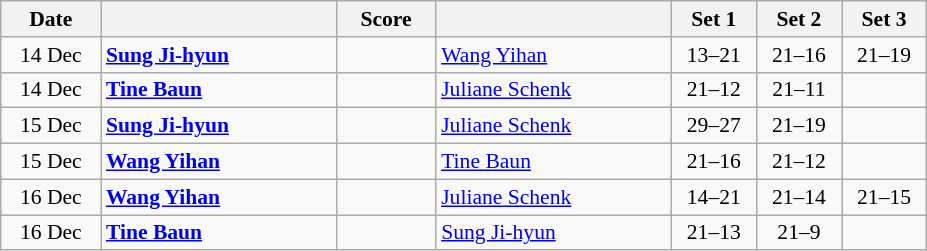<table class="wikitable" style="text-align: center; font-size:90% ">
<tr>
<th width="60">Date</th>
<th align="right" width="150"></th>
<th width="60">Score</th>
<th align="left" width="150"></th>
<th width="50">Set 1</th>
<th width="50">Set 2</th>
<th width="50">Set 3</th>
</tr>
<tr>
<td>14 Dec</td>
<td align=left><strong> <a href='#'>Sung Ji-hyun</a></strong></td>
<td align=center></td>
<td align=left> <a href='#'>Wang Yihan</a></td>
<td>13–21</td>
<td>21–16</td>
<td>21–19</td>
</tr>
<tr>
<td>14 Dec</td>
<td align=left><strong> <a href='#'>Tine Baun</a></strong></td>
<td align=center></td>
<td align=left> <a href='#'>Juliane Schenk</a></td>
<td>21–12</td>
<td>21–11</td>
<td></td>
</tr>
<tr>
<td>15 Dec</td>
<td align=left><strong> <a href='#'>Sung Ji-hyun</a></strong></td>
<td align=center></td>
<td align=left> <a href='#'>Juliane Schenk</a></td>
<td>29–27</td>
<td>21–19</td>
<td></td>
</tr>
<tr>
<td>15 Dec</td>
<td align=left><strong> <a href='#'>Wang Yihan</a></strong></td>
<td align=center></td>
<td align=left> <a href='#'>Tine Baun</a></td>
<td>21–16</td>
<td>21–12</td>
<td></td>
</tr>
<tr>
<td>16 Dec</td>
<td align=left><strong> <a href='#'>Wang Yihan</a></strong></td>
<td align=center></td>
<td align=left> <a href='#'>Juliane Schenk</a></td>
<td>14–21</td>
<td>21–14</td>
<td>21–15</td>
</tr>
<tr>
<td>16 Dec</td>
<td align=left><strong> <a href='#'>Tine Baun</a></strong></td>
<td align=center></td>
<td align=left> <a href='#'>Sung Ji-hyun</a></td>
<td>21–13</td>
<td>21–9</td>
<td></td>
</tr>
</table>
